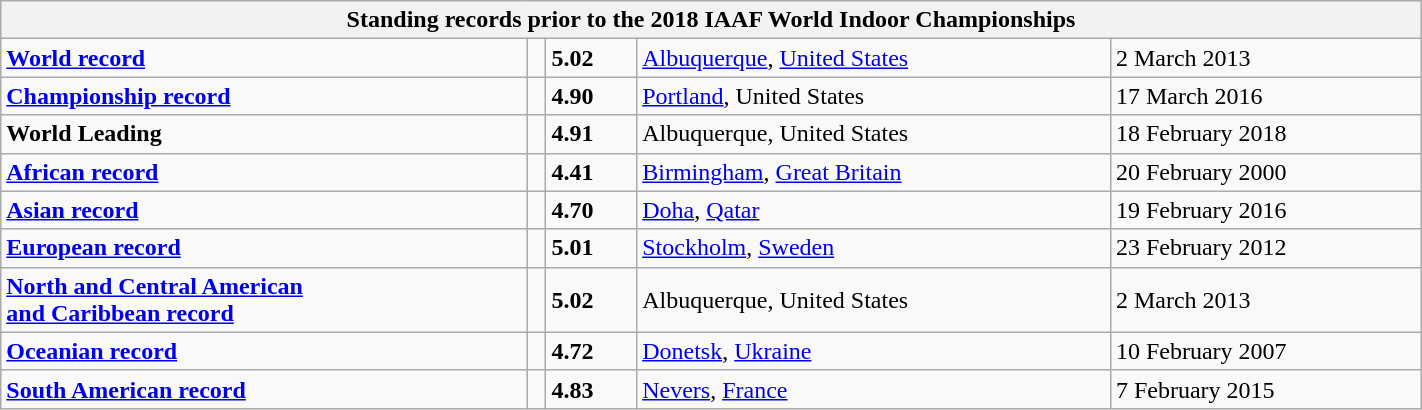<table class="wikitable" width=75%>
<tr>
<th colspan="5">Standing records prior to the 2018 IAAF World Indoor Championships</th>
</tr>
<tr>
<td><strong><a href='#'>World record</a></strong></td>
<td></td>
<td><strong>5.02</strong></td>
<td><a href='#'>Albuquerque</a>, <a href='#'>United States</a></td>
<td>2 March 2013</td>
</tr>
<tr>
<td><strong><a href='#'>Championship record</a></strong></td>
<td></td>
<td><strong>4.90</strong></td>
<td><a href='#'>Portland</a>, United States</td>
<td>17 March 2016</td>
</tr>
<tr>
<td><strong>World Leading</strong></td>
<td></td>
<td><strong>4.91</strong></td>
<td>Albuquerque, United States</td>
<td>18 February 2018</td>
</tr>
<tr>
<td><strong><a href='#'>African record</a></strong></td>
<td></td>
<td><strong>4.41</strong></td>
<td><a href='#'>Birmingham</a>, <a href='#'>Great Britain</a></td>
<td>20 February 2000</td>
</tr>
<tr>
<td><strong><a href='#'>Asian record</a></strong></td>
<td></td>
<td><strong>4.70</strong></td>
<td><a href='#'>Doha</a>, <a href='#'>Qatar</a></td>
<td>19 February 2016</td>
</tr>
<tr>
<td><strong><a href='#'>European record</a></strong></td>
<td></td>
<td><strong>5.01</strong></td>
<td><a href='#'>Stockholm</a>, <a href='#'>Sweden</a></td>
<td>23 February 2012</td>
</tr>
<tr>
<td><strong><a href='#'>North and Central American <br>and Caribbean record</a></strong></td>
<td></td>
<td><strong>5.02</strong></td>
<td>Albuquerque, United States</td>
<td>2 March 2013</td>
</tr>
<tr>
<td><strong><a href='#'>Oceanian record</a></strong></td>
<td></td>
<td><strong>4.72</strong></td>
<td><a href='#'>Donetsk</a>, <a href='#'>Ukraine</a></td>
<td>10 February 2007</td>
</tr>
<tr>
<td><strong><a href='#'>South American record</a></strong></td>
<td></td>
<td><strong>4.83</strong></td>
<td><a href='#'>Nevers</a>, <a href='#'>France</a></td>
<td>7 February 2015</td>
</tr>
</table>
